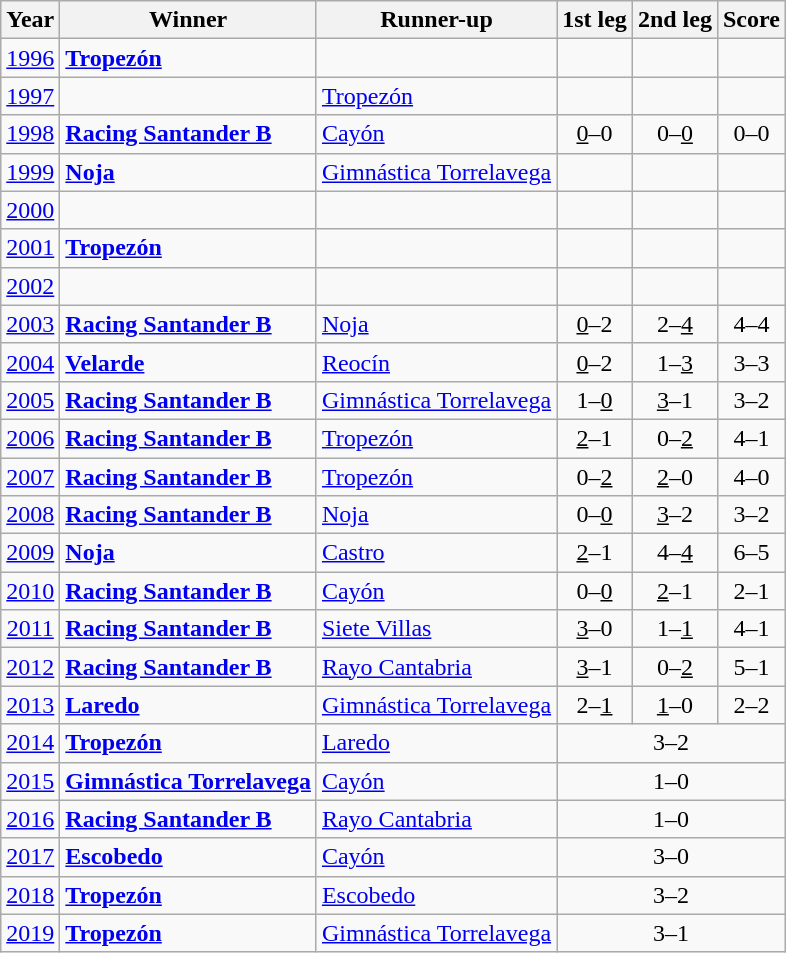<table class="wikitable" style="text-align:left">
<tr>
<th>Year</th>
<th>Winner</th>
<th>Runner-up</th>
<th>1st leg</th>
<th>2nd leg</th>
<th>Score</th>
</tr>
<tr>
<td align=center><a href='#'>1996</a></td>
<td><strong><a href='#'>Tropezón</a></strong></td>
<td></td>
<td align=center></td>
<td align=center></td>
<td align=center></td>
</tr>
<tr>
<td align=center><a href='#'>1997</a></td>
<td></td>
<td><a href='#'>Tropezón</a></td>
<td align=center></td>
<td align=center></td>
<td align=center></td>
</tr>
<tr>
<td align=center><a href='#'>1998</a></td>
<td><strong><a href='#'>Racing Santander B</a></strong></td>
<td><a href='#'>Cayón</a></td>
<td align=center><u>0</u>–0</td>
<td align=center>0–<u>0</u></td>
<td align=center>0–0</td>
</tr>
<tr>
<td align=center><a href='#'>1999</a></td>
<td><strong><a href='#'>Noja</a></strong></td>
<td><a href='#'>Gimnástica Torrelavega</a></td>
<td align=center></td>
<td align=center></td>
<td align=center></td>
</tr>
<tr>
<td align=center><a href='#'>2000</a></td>
<td></td>
<td></td>
<td align=center></td>
<td align=center></td>
<td align=center></td>
</tr>
<tr>
<td align=center><a href='#'>2001</a></td>
<td><strong><a href='#'>Tropezón</a></strong></td>
<td></td>
<td align=center></td>
<td align=center></td>
<td align=center></td>
</tr>
<tr>
<td align=center><a href='#'>2002</a></td>
<td></td>
<td></td>
<td align=center></td>
<td align=center></td>
<td align=center></td>
</tr>
<tr>
<td align=center><a href='#'>2003</a></td>
<td><strong><a href='#'>Racing Santander B</a></strong></td>
<td><a href='#'>Noja</a></td>
<td align=center><u>0</u>–2</td>
<td align=center>2–<u>4</u></td>
<td align=center>4–4</td>
</tr>
<tr>
<td align=center><a href='#'>2004</a></td>
<td><strong><a href='#'>Velarde</a></strong></td>
<td><a href='#'>Reocín</a></td>
<td align=center><u>0</u>–2</td>
<td align=center>1–<u>3</u></td>
<td align=center>3–3</td>
</tr>
<tr>
<td align=center><a href='#'>2005</a></td>
<td><strong><a href='#'>Racing Santander B</a></strong></td>
<td><a href='#'>Gimnástica Torrelavega</a></td>
<td align=center>1–<u>0</u></td>
<td align=center><u>3</u>–1</td>
<td align=center>3–2</td>
</tr>
<tr>
<td align=center><a href='#'>2006</a></td>
<td><strong><a href='#'>Racing Santander B</a></strong></td>
<td><a href='#'>Tropezón</a></td>
<td align=center><u>2</u>–1</td>
<td align=center>0–<u>2</u></td>
<td align=center>4–1</td>
</tr>
<tr>
<td align=center><a href='#'>2007</a></td>
<td><strong><a href='#'>Racing Santander B</a></strong></td>
<td><a href='#'>Tropezón</a></td>
<td align=center>0–<u>2</u></td>
<td align=center><u>2</u>–0</td>
<td align=center>4–0</td>
</tr>
<tr>
<td align=center><a href='#'>2008</a></td>
<td><strong><a href='#'>Racing Santander B</a></strong></td>
<td><a href='#'>Noja</a></td>
<td align=center>0–<u>0</u></td>
<td align=center><u>3</u>–2</td>
<td align=center>3–2</td>
</tr>
<tr>
<td align=center><a href='#'>2009</a></td>
<td><strong><a href='#'>Noja</a></strong></td>
<td><a href='#'>Castro</a></td>
<td align=center><u>2</u>–1</td>
<td align=center>4–<u>4</u></td>
<td align=center>6–5</td>
</tr>
<tr>
<td align=center><a href='#'>2010</a></td>
<td><strong><a href='#'>Racing Santander B</a></strong></td>
<td><a href='#'>Cayón</a></td>
<td align=center>0–<u>0</u></td>
<td align=center><u>2</u>–1</td>
<td align=center>2–1</td>
</tr>
<tr>
<td align=center><a href='#'>2011</a></td>
<td><strong><a href='#'>Racing Santander B</a></strong></td>
<td><a href='#'>Siete Villas</a></td>
<td align=center><u>3</u>–0</td>
<td align=center>1–<u>1</u></td>
<td align=center>4–1</td>
</tr>
<tr>
<td align=center><a href='#'>2012</a></td>
<td><strong><a href='#'>Racing Santander B</a></strong></td>
<td><a href='#'>Rayo Cantabria</a></td>
<td align=center><u>3</u>–1</td>
<td align=center>0–<u>2</u></td>
<td align=center>5–1</td>
</tr>
<tr>
<td align=center><a href='#'>2013</a></td>
<td><strong><a href='#'>Laredo</a></strong></td>
<td><a href='#'>Gimnástica Torrelavega</a></td>
<td align=center>2–<u>1</u></td>
<td align=center><u>1</u>–0</td>
<td align=center>2–2</td>
</tr>
<tr>
<td align=center><a href='#'>2014</a></td>
<td><strong><a href='#'>Tropezón</a></strong></td>
<td><a href='#'>Laredo</a></td>
<td align=center colspan=3>3–2</td>
</tr>
<tr>
<td align=center><a href='#'>2015</a></td>
<td><strong><a href='#'>Gimnástica Torrelavega</a></strong></td>
<td><a href='#'>Cayón</a></td>
<td align=center colspan=3>1–0</td>
</tr>
<tr>
<td align=center><a href='#'>2016</a></td>
<td><strong><a href='#'>Racing Santander B</a></strong></td>
<td><a href='#'>Rayo Cantabria</a></td>
<td align=center colspan=3>1–0</td>
</tr>
<tr>
<td align=center><a href='#'>2017</a></td>
<td><strong><a href='#'>Escobedo</a></strong></td>
<td><a href='#'>Cayón</a></td>
<td align=center colspan=3>3–0</td>
</tr>
<tr>
<td align=center><a href='#'>2018</a></td>
<td><strong><a href='#'>Tropezón</a></strong></td>
<td><a href='#'>Escobedo</a></td>
<td align=center colspan=3>3–2</td>
</tr>
<tr>
<td align=center><a href='#'>2019</a></td>
<td><strong><a href='#'>Tropezón</a></strong></td>
<td><a href='#'>Gimnástica Torrelavega</a></td>
<td align=center colspan=3>3–1</td>
</tr>
</table>
